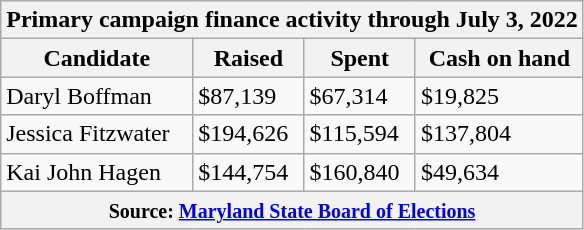<table class="wikitable sortable">
<tr>
<th colspan="4">Primary campaign finance activity through July 3, 2022</th>
</tr>
<tr>
<th>Candidate</th>
<th>Raised</th>
<th>Spent</th>
<th>Cash on hand</th>
</tr>
<tr>
<td data-sort-value="Boffman, Daryl">Daryl Boffman</td>
<td>$87,139</td>
<td>$67,314</td>
<td>$19,825</td>
</tr>
<tr>
<td data-sort-value="Fitzwater, Jessica">Jessica Fitzwater</td>
<td>$194,626</td>
<td>$115,594</td>
<td>$137,804</td>
</tr>
<tr>
<td data-sort-value="Hagen, Kai">Kai John Hagen</td>
<td>$144,754</td>
<td>$160,840</td>
<td>$49,634</td>
</tr>
<tr>
<th colspan="4"><small>Source: <a href='#'>Maryland State Board of Elections</a></small></th>
</tr>
</table>
